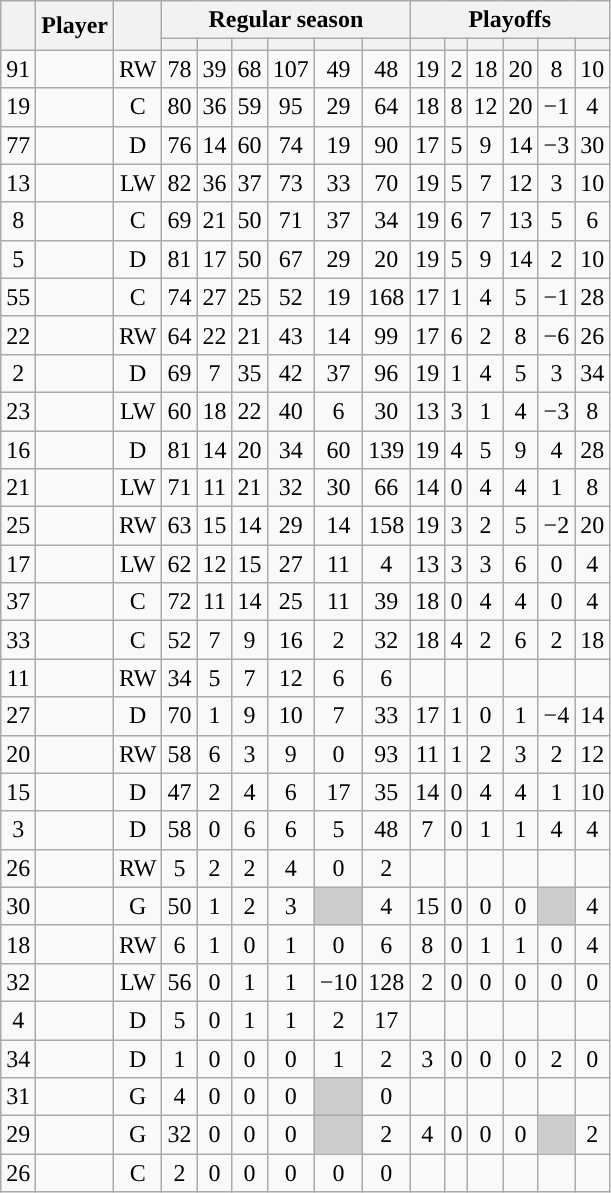<table class="wikitable sortable plainrowheaders" style="text-align:center;">
<tr>
<th scope="col" data-sort-type="number" rowspan="2"></th>
<th scope="col" rowspan="2">Player</th>
<th scope="col" rowspan="2"></th>
<th scope=colgroup colspan=6>Regular season</th>
<th scope=colgroup colspan=6>Playoffs</th>
</tr>
<tr>
<th scope="col" data-sort-type="number"></th>
<th scope="col" data-sort-type="number"></th>
<th scope="col" data-sort-type="number"></th>
<th scope="col" data-sort-type="number"></th>
<th scope="col" data-sort-type="number"></th>
<th scope="col" data-sort-type="number"></th>
<th scope="col" data-sort-type="number"></th>
<th scope="col" data-sort-type="number"></th>
<th scope="col" data-sort-type="number"></th>
<th scope="col" data-sort-type="number"></th>
<th scope="col" data-sort-type="number"></th>
<th scope="col" data-sort-type="number"></th>
</tr>
<tr>
<td scope="row">91</td>
<td align="left"></td>
<td>RW</td>
<td>78</td>
<td>39</td>
<td>68</td>
<td>107</td>
<td>49</td>
<td>48</td>
<td>19</td>
<td>2</td>
<td>18</td>
<td>20</td>
<td>8</td>
<td>10</td>
</tr>
<tr>
<td scope="row">19</td>
<td align="left"></td>
<td>C</td>
<td>80</td>
<td>36</td>
<td>59</td>
<td>95</td>
<td>29</td>
<td>64</td>
<td>18</td>
<td>8</td>
<td>12</td>
<td>20</td>
<td>−1</td>
<td>4</td>
</tr>
<tr>
<td scope="row">77</td>
<td align="left"></td>
<td>D</td>
<td>76</td>
<td>14</td>
<td>60</td>
<td>74</td>
<td>19</td>
<td>90</td>
<td>17</td>
<td>5</td>
<td>9</td>
<td>14</td>
<td>−3</td>
<td>30</td>
</tr>
<tr>
<td scope="row">13</td>
<td align="left"></td>
<td>LW</td>
<td>82</td>
<td>36</td>
<td>37</td>
<td>73</td>
<td>33</td>
<td>70</td>
<td>19</td>
<td>5</td>
<td>7</td>
<td>12</td>
<td>3</td>
<td>10</td>
</tr>
<tr>
<td scope="row">8</td>
<td align="left"></td>
<td>C</td>
<td>69</td>
<td>21</td>
<td>50</td>
<td>71</td>
<td>37</td>
<td>34</td>
<td>19</td>
<td>6</td>
<td>7</td>
<td>13</td>
<td>5</td>
<td>6</td>
</tr>
<tr>
<td scope="row">5</td>
<td align="left"></td>
<td>D</td>
<td>81</td>
<td>17</td>
<td>50</td>
<td>67</td>
<td>29</td>
<td>20</td>
<td>19</td>
<td>5</td>
<td>9</td>
<td>14</td>
<td>2</td>
<td>10</td>
</tr>
<tr>
<td scope="row">55</td>
<td align="left"></td>
<td>C</td>
<td>74</td>
<td>27</td>
<td>25</td>
<td>52</td>
<td>19</td>
<td>168</td>
<td>17</td>
<td>1</td>
<td>4</td>
<td>5</td>
<td>−1</td>
<td>28</td>
</tr>
<tr>
<td scope="row">22</td>
<td align="left"></td>
<td>RW</td>
<td>64</td>
<td>22</td>
<td>21</td>
<td>43</td>
<td>14</td>
<td>99</td>
<td>17</td>
<td>6</td>
<td>2</td>
<td>8</td>
<td>−6</td>
<td>26</td>
</tr>
<tr>
<td scope="row">2</td>
<td align="left"></td>
<td>D</td>
<td>69</td>
<td>7</td>
<td>35</td>
<td>42</td>
<td>37</td>
<td>96</td>
<td>19</td>
<td>1</td>
<td>4</td>
<td>5</td>
<td>3</td>
<td>34</td>
</tr>
<tr>
<td scope="row">23</td>
<td align="left"></td>
<td>LW</td>
<td>60</td>
<td>18</td>
<td>22</td>
<td>40</td>
<td>6</td>
<td>30</td>
<td>13</td>
<td>3</td>
<td>1</td>
<td>4</td>
<td>−3</td>
<td>8</td>
</tr>
<tr>
<td scope="row">16</td>
<td align="left"></td>
<td>D</td>
<td>81</td>
<td>14</td>
<td>20</td>
<td>34</td>
<td>60</td>
<td>139</td>
<td>19</td>
<td>4</td>
<td>5</td>
<td>9</td>
<td>4</td>
<td>28</td>
</tr>
<tr>
<td scope="row">21</td>
<td align="left"></td>
<td>LW</td>
<td>71</td>
<td>11</td>
<td>21</td>
<td>32</td>
<td>30</td>
<td>66</td>
<td>14</td>
<td>0</td>
<td>4</td>
<td>4</td>
<td>1</td>
<td>8</td>
</tr>
<tr>
<td scope="row">25</td>
<td align="left"></td>
<td>RW</td>
<td>63</td>
<td>15</td>
<td>14</td>
<td>29</td>
<td>14</td>
<td>158</td>
<td>19</td>
<td>3</td>
<td>2</td>
<td>5</td>
<td>−2</td>
<td>20</td>
</tr>
<tr>
<td scope="row">17</td>
<td align="left"></td>
<td>LW</td>
<td>62</td>
<td>12</td>
<td>15</td>
<td>27</td>
<td>11</td>
<td>4</td>
<td>13</td>
<td>3</td>
<td>3</td>
<td>6</td>
<td>0</td>
<td>4</td>
</tr>
<tr>
<td scope="row">37</td>
<td align="left"></td>
<td>C</td>
<td>72</td>
<td>11</td>
<td>14</td>
<td>25</td>
<td>11</td>
<td>39</td>
<td>18</td>
<td>0</td>
<td>4</td>
<td>4</td>
<td>0</td>
<td>4</td>
</tr>
<tr>
<td scope="row">33</td>
<td align="left"></td>
<td>C</td>
<td>52</td>
<td>7</td>
<td>9</td>
<td>16</td>
<td>2</td>
<td>32</td>
<td>18</td>
<td>4</td>
<td>2</td>
<td>6</td>
<td>2</td>
<td>18</td>
</tr>
<tr>
<td scope="row">11</td>
<td align="left"></td>
<td>RW</td>
<td>34</td>
<td>5</td>
<td>7</td>
<td>12</td>
<td>6</td>
<td>6</td>
<td></td>
<td></td>
<td></td>
<td></td>
<td></td>
<td></td>
</tr>
<tr>
<td scope="row">27</td>
<td align="left"></td>
<td>D</td>
<td>70</td>
<td>1</td>
<td>9</td>
<td>10</td>
<td>7</td>
<td>33</td>
<td>17</td>
<td>1</td>
<td>0</td>
<td>1</td>
<td>−4</td>
<td>14</td>
</tr>
<tr>
<td scope="row">20</td>
<td align="left"></td>
<td>RW</td>
<td>58</td>
<td>6</td>
<td>3</td>
<td>9</td>
<td>0</td>
<td>93</td>
<td>11</td>
<td>1</td>
<td>2</td>
<td>3</td>
<td>2</td>
<td>12</td>
</tr>
<tr>
<td scope="row">15</td>
<td align="left"></td>
<td>D</td>
<td>47</td>
<td>2</td>
<td>4</td>
<td>6</td>
<td>17</td>
<td>35</td>
<td>14</td>
<td>0</td>
<td>4</td>
<td>4</td>
<td>1</td>
<td>10</td>
</tr>
<tr>
<td scope="row">3</td>
<td align="left"></td>
<td>D</td>
<td>58</td>
<td>0</td>
<td>6</td>
<td>6</td>
<td>5</td>
<td>48</td>
<td>7</td>
<td>0</td>
<td>1</td>
<td>1</td>
<td>4</td>
<td>4</td>
</tr>
<tr>
<td scope="row">26</td>
<td align="left"></td>
<td>RW</td>
<td>5</td>
<td>2</td>
<td>2</td>
<td>4</td>
<td>0</td>
<td>2</td>
<td></td>
<td></td>
<td></td>
<td></td>
<td></td>
<td></td>
</tr>
<tr>
<td scope="row">30</td>
<td align="left"></td>
<td>G</td>
<td>50</td>
<td>1</td>
<td>2</td>
<td>3</td>
<td style="background:#ccc"></td>
<td>4</td>
<td>15</td>
<td>0</td>
<td>0</td>
<td>0</td>
<td style="background:#ccc"></td>
<td>4</td>
</tr>
<tr>
<td scope="row">18</td>
<td align="left"></td>
<td>RW</td>
<td>6</td>
<td>1</td>
<td>0</td>
<td>1</td>
<td>0</td>
<td>6</td>
<td>8</td>
<td>0</td>
<td>1</td>
<td>1</td>
<td>0</td>
<td>4</td>
</tr>
<tr>
<td scope="row">32</td>
<td align="left"></td>
<td>LW</td>
<td>56</td>
<td>0</td>
<td>1</td>
<td>1</td>
<td>−10</td>
<td>128</td>
<td>2</td>
<td>0</td>
<td>0</td>
<td>0</td>
<td>0</td>
<td>0</td>
</tr>
<tr>
<td scope="row">4</td>
<td align="left"></td>
<td>D</td>
<td>5</td>
<td>0</td>
<td>1</td>
<td>1</td>
<td>2</td>
<td>17</td>
<td></td>
<td></td>
<td></td>
<td></td>
<td></td>
<td></td>
</tr>
<tr>
<td scope="row">34</td>
<td align="left"></td>
<td>D</td>
<td>1</td>
<td>0</td>
<td>0</td>
<td>0</td>
<td>1</td>
<td>2</td>
<td>3</td>
<td>0</td>
<td>0</td>
<td>0</td>
<td>2</td>
<td>0</td>
</tr>
<tr>
<td scope="row">31</td>
<td align="left"></td>
<td>G</td>
<td>4</td>
<td>0</td>
<td>0</td>
<td>0</td>
<td style="background:#ccc"></td>
<td>0</td>
<td></td>
<td></td>
<td></td>
<td></td>
<td></td>
<td></td>
</tr>
<tr>
<td scope="row">29</td>
<td align="left"></td>
<td>G</td>
<td>32</td>
<td>0</td>
<td>0</td>
<td>0</td>
<td style="background:#ccc"></td>
<td>2</td>
<td>4</td>
<td>0</td>
<td>0</td>
<td>0</td>
<td style="background:#ccc"></td>
<td>2</td>
</tr>
<tr>
<td scope="row">26</td>
<td align="left"></td>
<td>C</td>
<td>2</td>
<td>0</td>
<td>0</td>
<td>0</td>
<td>0</td>
<td>0</td>
<td></td>
<td></td>
<td></td>
<td></td>
<td></td>
<td></td>
</tr>
</table>
